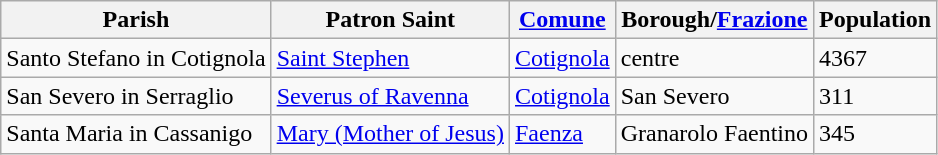<table class="wikitable">
<tr>
<th>Parish</th>
<th>Patron Saint</th>
<th><a href='#'>Comune</a></th>
<th>Borough/<a href='#'>Frazione</a></th>
<th>Population</th>
</tr>
<tr>
<td>Santo Stefano in Cotignola</td>
<td><a href='#'>Saint Stephen</a></td>
<td><a href='#'>Cotignola</a></td>
<td>centre</td>
<td>4367</td>
</tr>
<tr>
<td>San Severo in Serraglio</td>
<td><a href='#'>Severus of Ravenna</a></td>
<td><a href='#'>Cotignola</a></td>
<td>San Severo</td>
<td>311</td>
</tr>
<tr>
<td>Santa Maria in Cassanigo</td>
<td><a href='#'>Mary (Mother of Jesus)</a></td>
<td><a href='#'>Faenza</a></td>
<td>Granarolo Faentino</td>
<td>345</td>
</tr>
</table>
